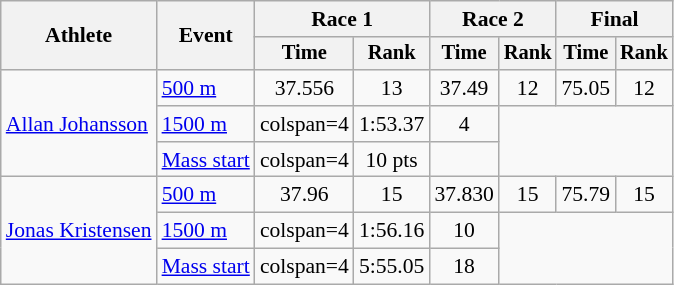<table class="wikitable" style="font-size:90%">
<tr>
<th rowspan=2>Athlete</th>
<th rowspan=2>Event</th>
<th colspan=2>Race 1</th>
<th colspan=2>Race 2</th>
<th colspan=2>Final</th>
</tr>
<tr style="font-size:95%">
<th>Time</th>
<th>Rank</th>
<th>Time</th>
<th>Rank</th>
<th>Time</th>
<th>Rank</th>
</tr>
<tr align=center>
<td align=left rowspan=3><a href='#'>Allan Johansson</a></td>
<td align=left><a href='#'>500 m</a></td>
<td>37.556</td>
<td>13</td>
<td>37.49</td>
<td>12</td>
<td>75.05</td>
<td>12</td>
</tr>
<tr align=center>
<td align=left><a href='#'>1500 m</a></td>
<td>colspan=4 </td>
<td>1:53.37</td>
<td>4</td>
</tr>
<tr align=center>
<td align=left><a href='#'>Mass start</a></td>
<td>colspan=4 </td>
<td>10 pts</td>
<td></td>
</tr>
<tr align=center>
<td align=left rowspan=3><a href='#'>Jonas Kristensen</a></td>
<td align=left><a href='#'>500 m</a></td>
<td>37.96</td>
<td>15</td>
<td>37.830</td>
<td>15</td>
<td>75.79</td>
<td>15</td>
</tr>
<tr align=center>
<td align=left><a href='#'>1500 m</a></td>
<td>colspan=4 </td>
<td>1:56.16</td>
<td>10</td>
</tr>
<tr align=center>
<td align=left><a href='#'>Mass start</a></td>
<td>colspan=4 </td>
<td>5:55.05</td>
<td>18</td>
</tr>
</table>
